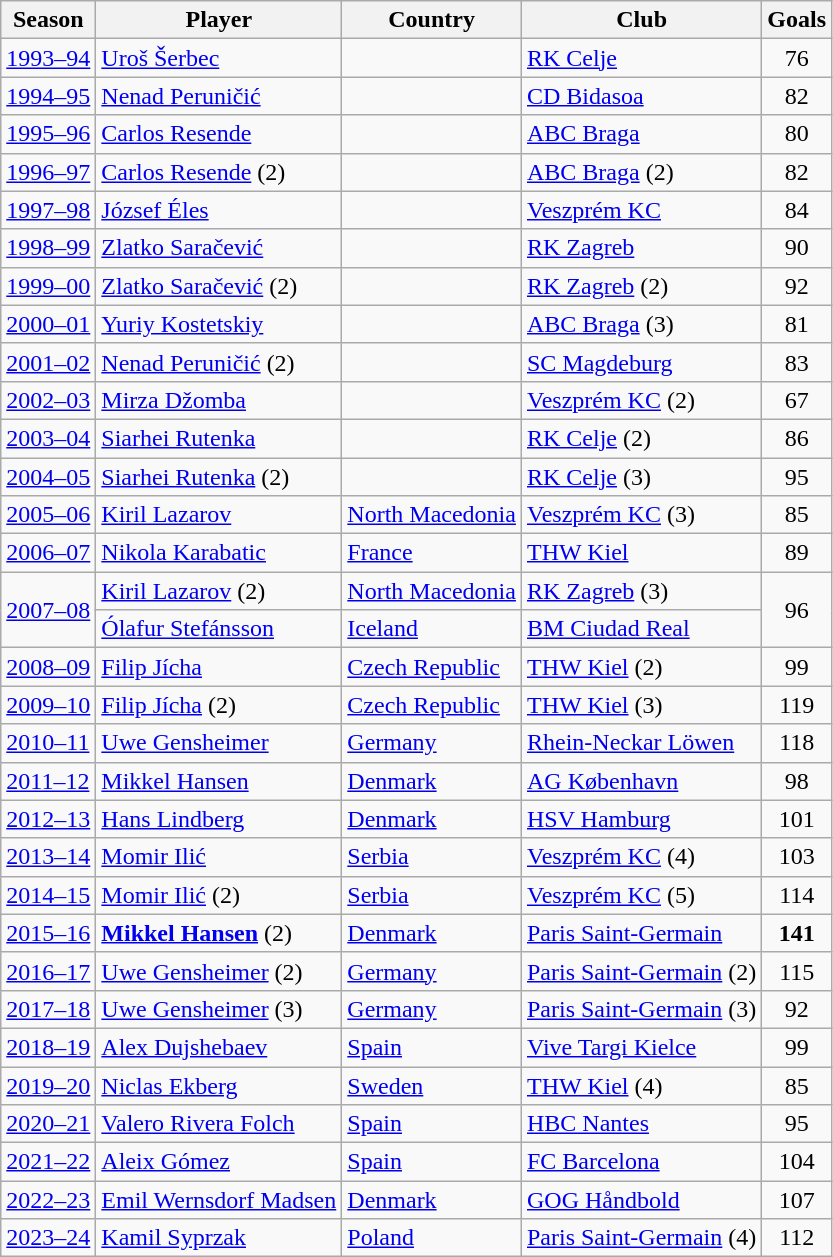<table class="wikitable">
<tr>
<th>Season</th>
<th>Player</th>
<th>Country</th>
<th>Club</th>
<th>Goals</th>
</tr>
<tr>
<td><a href='#'>1993–94</a></td>
<td><a href='#'>Uroš Šerbec</a></td>
<td></td>
<td> <a href='#'>RK Celje</a></td>
<td align="center">76</td>
</tr>
<tr>
<td><a href='#'>1994–95</a></td>
<td><a href='#'>Nenad Peruničić</a></td>
<td></td>
<td> <a href='#'>CD Bidasoa</a></td>
<td align="center">82</td>
</tr>
<tr>
<td><a href='#'>1995–96</a></td>
<td><a href='#'>Carlos Resende</a></td>
<td></td>
<td> <a href='#'>ABC Braga</a></td>
<td align="center">80</td>
</tr>
<tr>
<td><a href='#'>1996–97</a></td>
<td><a href='#'>Carlos Resende</a> (2)</td>
<td></td>
<td> <a href='#'>ABC Braga</a> (2)</td>
<td align="center">82</td>
</tr>
<tr>
<td><a href='#'>1997–98</a></td>
<td><a href='#'>József Éles</a></td>
<td></td>
<td> <a href='#'>Veszprém KC</a></td>
<td align="center">84</td>
</tr>
<tr>
<td><a href='#'>1998–99</a></td>
<td><a href='#'>Zlatko Saračević</a></td>
<td></td>
<td> <a href='#'>RK Zagreb</a></td>
<td align="center">90</td>
</tr>
<tr>
<td><a href='#'>1999–00</a></td>
<td><a href='#'>Zlatko Saračević</a> (2)</td>
<td></td>
<td> <a href='#'>RK Zagreb</a> (2)</td>
<td align="center">92</td>
</tr>
<tr>
<td><a href='#'>2000–01</a></td>
<td><a href='#'>Yuriy Kostetskiy</a></td>
<td></td>
<td> <a href='#'>ABC Braga</a> (3)</td>
<td align="center">81</td>
</tr>
<tr>
<td><a href='#'>2001–02</a></td>
<td><a href='#'>Nenad Peruničić</a> (2)</td>
<td></td>
<td> <a href='#'>SC Magdeburg</a></td>
<td align="center">83</td>
</tr>
<tr>
<td><a href='#'>2002–03</a></td>
<td><a href='#'>Mirza Džomba</a></td>
<td></td>
<td> <a href='#'>Veszprém KC</a> (2)</td>
<td align="center">67</td>
</tr>
<tr>
<td><a href='#'>2003–04</a></td>
<td><a href='#'>Siarhei Rutenka</a></td>
<td></td>
<td> <a href='#'>RK Celje</a> (2)</td>
<td align="center">86</td>
</tr>
<tr>
<td><a href='#'>2004–05</a></td>
<td><a href='#'>Siarhei Rutenka</a> (2)</td>
<td></td>
<td> <a href='#'>RK Celje</a> (3)</td>
<td align="center">95</td>
</tr>
<tr>
<td><a href='#'>2005–06</a></td>
<td><a href='#'>Kiril Lazarov</a></td>
<td> <a href='#'>North Macedonia</a></td>
<td> <a href='#'>Veszprém KC</a> (3)</td>
<td align="center">85</td>
</tr>
<tr>
<td><a href='#'>2006–07</a></td>
<td><a href='#'>Nikola Karabatic</a></td>
<td> <a href='#'>France</a></td>
<td> <a href='#'>THW Kiel</a></td>
<td align="center">89</td>
</tr>
<tr>
<td rowspan="2"><a href='#'>2007–08</a></td>
<td><a href='#'>Kiril Lazarov</a> (2)</td>
<td> <a href='#'>North Macedonia</a></td>
<td> <a href='#'>RK Zagreb</a> (3)</td>
<td rowspan="2" align="center">96</td>
</tr>
<tr>
<td><a href='#'>Ólafur Stefánsson</a></td>
<td> <a href='#'>Iceland</a></td>
<td> <a href='#'>BM Ciudad Real</a></td>
</tr>
<tr>
<td><a href='#'>2008–09</a></td>
<td><a href='#'>Filip Jícha</a></td>
<td> <a href='#'>Czech Republic</a></td>
<td> <a href='#'>THW Kiel</a> (2)</td>
<td align="center">99</td>
</tr>
<tr>
<td><a href='#'>2009–10</a></td>
<td><a href='#'>Filip Jícha</a> (2)</td>
<td> <a href='#'>Czech Republic</a></td>
<td> <a href='#'>THW Kiel</a> (3)</td>
<td align="center">119</td>
</tr>
<tr>
<td><a href='#'>2010–11</a></td>
<td><a href='#'>Uwe Gensheimer</a></td>
<td> <a href='#'>Germany</a></td>
<td> <a href='#'>Rhein-Neckar Löwen</a></td>
<td align="center">118</td>
</tr>
<tr>
<td><a href='#'>2011–12</a></td>
<td><a href='#'>Mikkel Hansen</a></td>
<td> <a href='#'>Denmark</a></td>
<td> <a href='#'>AG København</a></td>
<td align="center">98</td>
</tr>
<tr>
<td><a href='#'>2012–13</a></td>
<td><a href='#'>Hans Lindberg</a></td>
<td> <a href='#'>Denmark</a></td>
<td> <a href='#'>HSV Hamburg</a></td>
<td align="center">101</td>
</tr>
<tr>
<td><a href='#'>2013–14</a></td>
<td><a href='#'>Momir Ilić</a></td>
<td> <a href='#'>Serbia</a></td>
<td> <a href='#'>Veszprém KC</a> (4)</td>
<td align="center">103</td>
</tr>
<tr>
<td><a href='#'>2014–15</a></td>
<td><a href='#'>Momir Ilić</a> (2)</td>
<td> <a href='#'>Serbia</a></td>
<td> <a href='#'>Veszprém KC</a> (5)</td>
<td align="center">114</td>
</tr>
<tr>
<td><a href='#'>2015–16</a></td>
<td><strong><a href='#'>Mikkel Hansen</a></strong> (2)</td>
<td> <a href='#'>Denmark</a></td>
<td> <a href='#'>Paris Saint-Germain</a></td>
<td align="center"><strong>141</strong></td>
</tr>
<tr>
<td><a href='#'>2016–17</a></td>
<td><a href='#'>Uwe Gensheimer</a> (2)</td>
<td> <a href='#'>Germany</a></td>
<td> <a href='#'>Paris Saint-Germain</a> (2)</td>
<td align="center">115</td>
</tr>
<tr>
<td><a href='#'>2017–18</a></td>
<td><a href='#'>Uwe Gensheimer</a> (3)</td>
<td> <a href='#'>Germany</a></td>
<td> <a href='#'>Paris Saint-Germain</a> (3)</td>
<td align="center">92</td>
</tr>
<tr>
<td><a href='#'>2018–19</a></td>
<td><a href='#'>Alex Dujshebaev</a></td>
<td> <a href='#'>Spain</a></td>
<td> <a href='#'>Vive Targi Kielce</a></td>
<td align="center">99</td>
</tr>
<tr>
<td><a href='#'>2019–20</a></td>
<td><a href='#'>Niclas Ekberg</a></td>
<td> <a href='#'>Sweden</a></td>
<td> <a href='#'>THW Kiel</a> (4)</td>
<td align="center">85</td>
</tr>
<tr>
<td><a href='#'>2020–21</a></td>
<td><a href='#'>Valero Rivera Folch</a></td>
<td> <a href='#'>Spain</a></td>
<td> <a href='#'>HBC Nantes</a></td>
<td align="center">95</td>
</tr>
<tr>
<td><a href='#'>2021–22</a></td>
<td><a href='#'>Aleix Gómez</a></td>
<td> <a href='#'>Spain</a></td>
<td> <a href='#'>FC Barcelona</a></td>
<td align="center">104</td>
</tr>
<tr>
<td><a href='#'>2022–23</a></td>
<td><a href='#'>Emil Wernsdorf Madsen</a></td>
<td> <a href='#'>Denmark</a></td>
<td> <a href='#'>GOG Håndbold</a></td>
<td align="center">107</td>
</tr>
<tr>
<td><a href='#'>2023–24</a></td>
<td><a href='#'>Kamil Syprzak</a></td>
<td> <a href='#'>Poland</a></td>
<td> <a href='#'>Paris Saint-Germain</a> (4)</td>
<td align="center">112</td>
</tr>
</table>
